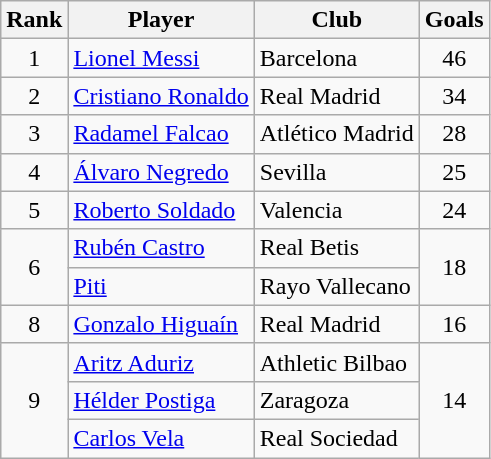<table class="wikitable" style="text-align:center">
<tr>
<th>Rank</th>
<th>Player</th>
<th>Club</th>
<th>Goals</th>
</tr>
<tr>
<td>1</td>
<td align="left"> <a href='#'>Lionel Messi</a></td>
<td align="left">Barcelona</td>
<td>46</td>
</tr>
<tr>
<td>2</td>
<td align="left"> <a href='#'>Cristiano Ronaldo</a></td>
<td align="left">Real Madrid</td>
<td>34</td>
</tr>
<tr>
<td>3</td>
<td align="left"> <a href='#'>Radamel Falcao</a></td>
<td align="left">Atlético Madrid</td>
<td>28</td>
</tr>
<tr>
<td>4</td>
<td align="left"> <a href='#'>Álvaro Negredo</a></td>
<td align="left">Sevilla</td>
<td>25</td>
</tr>
<tr>
<td>5</td>
<td align="left"> <a href='#'>Roberto Soldado</a></td>
<td align="left">Valencia</td>
<td>24</td>
</tr>
<tr>
<td rowspan="2">6</td>
<td align="left"> <a href='#'>Rubén Castro</a></td>
<td align="left">Real Betis</td>
<td rowspan="2">18</td>
</tr>
<tr>
<td align="left"> <a href='#'>Piti</a></td>
<td align="left">Rayo Vallecano</td>
</tr>
<tr>
<td>8</td>
<td align="left"> <a href='#'>Gonzalo Higuaín</a></td>
<td align="left">Real Madrid</td>
<td>16</td>
</tr>
<tr>
<td rowspan="3">9</td>
<td align="left"> <a href='#'>Aritz Aduriz</a></td>
<td align="left">Athletic Bilbao</td>
<td rowspan="3">14</td>
</tr>
<tr>
<td align="left"> <a href='#'>Hélder Postiga</a></td>
<td align="left">Zaragoza</td>
</tr>
<tr>
<td align="left"> <a href='#'>Carlos Vela</a></td>
<td align="left">Real Sociedad</td>
</tr>
</table>
